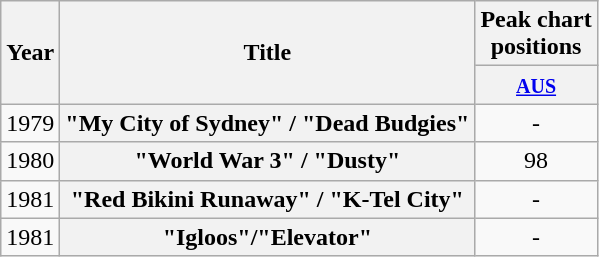<table class="wikitable plainrowheaders" style="text-align:center;" border="1">
<tr>
<th scope="col" rowspan="2">Year</th>
<th scope="col" rowspan="2">Title</th>
<th scope="col" colspan="1">Peak chart<br>positions</th>
</tr>
<tr>
<th scope="col" style="text-align:center;"><small><a href='#'>AUS</a></small><br></th>
</tr>
<tr>
<td>1979</td>
<th scope="row">"My City of Sydney" / "Dead Budgies"</th>
<td style="text-align:center;">-</td>
</tr>
<tr>
<td>1980</td>
<th scope="row">"World War 3" / "Dusty"</th>
<td style="text-align:center;">98</td>
</tr>
<tr>
<td>1981</td>
<th scope="row">"Red Bikini Runaway" / "K-Tel City"</th>
<td style="text-align:center;">-</td>
</tr>
<tr>
<td>1981</td>
<th scope="row">"Igloos"/"Elevator"</th>
<td style="text-align:center;">-</td>
</tr>
</table>
